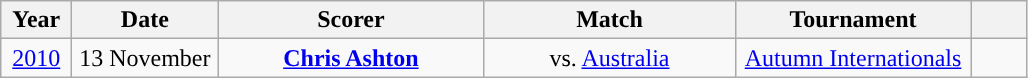<table class="wikitable" style="text-align:center;">
<tr>
<th width=40>Year</th>
<th width=90>Date</th>
<th width=170>Scorer</th>
<th width=160>Match</th>
<th width=150>Tournament</th>
<th width=30></th>
</tr>
<tr>
<td><a href='#'>2010</a></td>
<td>13 November</td>
<td><strong><a href='#'>Chris Ashton</a></strong></td>
<td>vs. <a href='#'>Australia</a></td>
<td><a href='#'>Autumn Internationals</a></td>
<td></td>
</tr>
</table>
